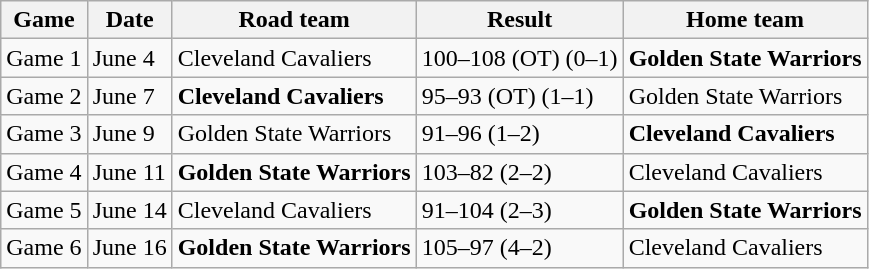<table class="wikitable">
<tr>
<th>Game</th>
<th>Date</th>
<th>Road team</th>
<th>Result</th>
<th>Home team</th>
</tr>
<tr>
<td>Game 1</td>
<td>June 4</td>
<td>Cleveland Cavaliers</td>
<td>100–108 (OT) (0–1)</td>
<td><strong>Golden State Warriors</strong></td>
</tr>
<tr>
<td>Game 2</td>
<td>June 7</td>
<td><strong>Cleveland Cavaliers</strong></td>
<td>95–93 (OT) (1–1)</td>
<td>Golden State Warriors</td>
</tr>
<tr>
<td>Game 3</td>
<td>June 9</td>
<td>Golden State Warriors</td>
<td>91–96 (1–2)</td>
<td><strong>Cleveland Cavaliers</strong></td>
</tr>
<tr>
<td>Game 4</td>
<td>June 11</td>
<td><strong>Golden State Warriors</strong></td>
<td>103–82 (2–2)</td>
<td>Cleveland Cavaliers</td>
</tr>
<tr>
<td>Game 5</td>
<td>June 14</td>
<td>Cleveland Cavaliers</td>
<td>91–104 (2–3)</td>
<td><strong>Golden State Warriors</strong></td>
</tr>
<tr>
<td>Game 6</td>
<td>June 16</td>
<td><strong>Golden State Warriors</strong></td>
<td>105–97 (4–2)</td>
<td>Cleveland Cavaliers</td>
</tr>
</table>
